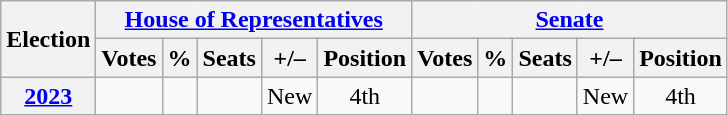<table class="wikitable" style="text-align:center">
<tr>
<th rowspan="2">Election</th>
<th colspan="5"><a href='#'>House of Representatives</a></th>
<th colspan="5"><a href='#'>Senate</a></th>
</tr>
<tr>
<th>Votes</th>
<th>%</th>
<th>Seats</th>
<th>+/–</th>
<th>Position</th>
<th>Votes</th>
<th>%</th>
<th>Seats</th>
<th>+/–</th>
<th>Position</th>
</tr>
<tr>
<th><a href='#'>2023</a></th>
<td></td>
<td></td>
<td></td>
<td>New</td>
<td> 4th</td>
<td></td>
<td></td>
<td></td>
<td>New</td>
<td> 4th</td>
</tr>
</table>
